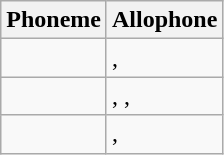<table class="wikitable">
<tr>
<th>Phoneme</th>
<th>Allophone</th>
</tr>
<tr>
<td></td>
<td>, </td>
</tr>
<tr>
<td></td>
<td>, , </td>
</tr>
<tr>
<td></td>
<td>, </td>
</tr>
</table>
